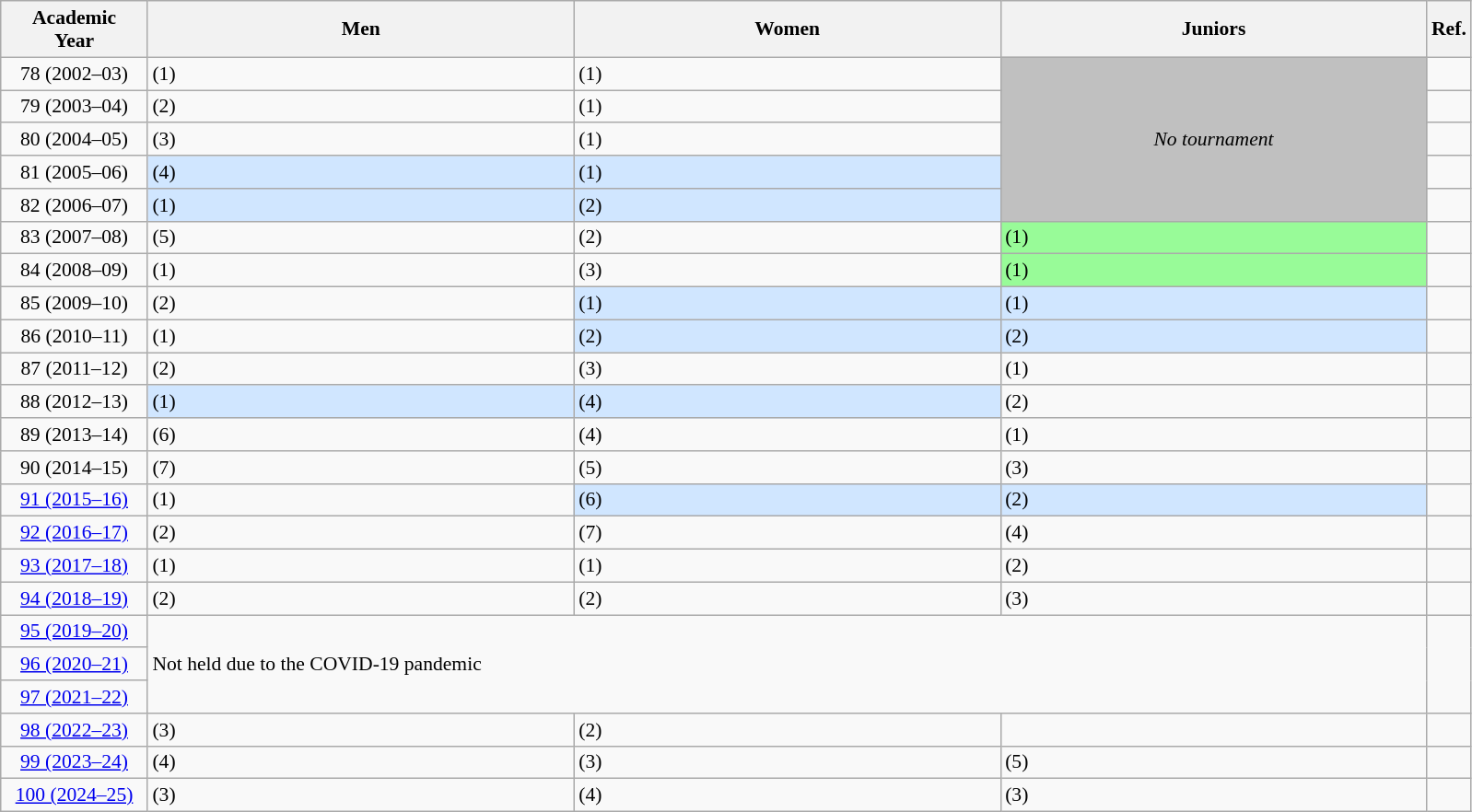<table class="wikitable" style="font-size:90%;">
<tr>
<th width=10%>Academic<br>Year</th>
<th width="300px">Men</th>
<th width="300px">Women</th>
<th width="300px">Juniors</th>
<th width="3%">Ref.</th>
</tr>
<tr>
<td align=center>78 (2002–03)</td>
<td> (1)</td>
<td> (1)</td>
<td rowspan="5" bgcolor="silver" align="center"><em>No tournament</em></td>
<td></td>
</tr>
<tr>
<td align=center>79 (2003–04)</td>
<td> (2)</td>
<td> (1)</td>
<td></td>
</tr>
<tr>
<td align=center>80 (2004–05)</td>
<td> (3)</td>
<td> (1)</td>
<td></td>
</tr>
<tr>
<td align=center>81 (2005–06)</td>
<td bgcolor=#D0E6FF> (4)</td>
<td bgcolor=#D0E6FF> (1)</td>
<td></td>
</tr>
<tr>
<td align=center>82 (2006–07)</td>
<td bgcolor=#D0E6FF> (1)</td>
<td bgcolor=#D0E6FF> (2)</td>
<td></td>
</tr>
<tr>
<td align=center>83 (2007–08)</td>
<td> (5)</td>
<td> (2)</td>
<td bgcolor="#98fb98"> (1)</td>
<td></td>
</tr>
<tr>
<td align=center>84 (2008–09)</td>
<td> (1)</td>
<td> (3)</td>
<td bgcolor="#98fb98"> (1)</td>
<td></td>
</tr>
<tr>
<td align=center>85 (2009–10)</td>
<td> (2)</td>
<td bgcolor="#D0E6FF"> (1)</td>
<td bgcolor="#D0E6FF"> (1)</td>
<td></td>
</tr>
<tr>
<td align=center>86 (2010–11)</td>
<td> (1)</td>
<td bgcolor="#D0E6FF"> (2)</td>
<td bgcolor="#D0E6FF"> (2)</td>
<td></td>
</tr>
<tr>
<td align=center>87 (2011–12)</td>
<td> (2)</td>
<td> (3)</td>
<td> (1)</td>
<td></td>
</tr>
<tr>
<td align=center>88 (2012–13)</td>
<td bgcolor="#D0E6FF"> (1)</td>
<td bgcolor="#D0E6FF"> (4)</td>
<td> (2)</td>
<td></td>
</tr>
<tr>
<td align=center>89 (2013–14)</td>
<td> (6)</td>
<td> (4)</td>
<td> (1)</td>
<td align="center"></td>
</tr>
<tr>
<td align=center>90 (2014–15)</td>
<td> (7)</td>
<td> (5)</td>
<td> (3)</td>
<td></td>
</tr>
<tr>
<td align=center><a href='#'>91 (2015–16)</a></td>
<td> (1)</td>
<td bgcolor="#D0E6FF"> (6)</td>
<td bgcolor="#D0E6FF"> (2)</td>
<td align="center"></td>
</tr>
<tr>
<td align=center><a href='#'>92 (2016–17)</a></td>
<td> (2)</td>
<td> (7)</td>
<td> (4)</td>
<td align="center"></td>
</tr>
<tr>
<td align=center><a href='#'>93 (2017–18)</a></td>
<td> (1)</td>
<td> (1)</td>
<td> (2)</td>
<td align="center"></td>
</tr>
<tr>
<td align=center><a href='#'>94 (2018–19)</a></td>
<td> (2)</td>
<td> (2)</td>
<td> (3)</td>
<td align="center"></td>
</tr>
<tr>
<td align=center><a href='#'>95 (2019–20)</a></td>
<td colspan="3" rowspan="3">Not held due to the COVID-19 pandemic</td>
</tr>
<tr>
<td align=center><a href='#'>96 (2020–21)</a></td>
</tr>
<tr>
<td align=center><a href='#'>97 (2021–22)</a></td>
</tr>
<tr>
<td align=center><a href='#'>98 (2022–23)</a></td>
<td> (3)</td>
<td> (2)</td>
<td></td>
<td></td>
</tr>
<tr>
<td align=center><a href='#'>99 (2023–24)</a></td>
<td> (4)</td>
<td> (3)</td>
<td> (5)</td>
<td></td>
</tr>
<tr>
<td align=center><a href='#'>100 (2024–25)</a></td>
<td> (3)</td>
<td> (4)</td>
<td> (3)</td>
<td></td>
</tr>
</table>
